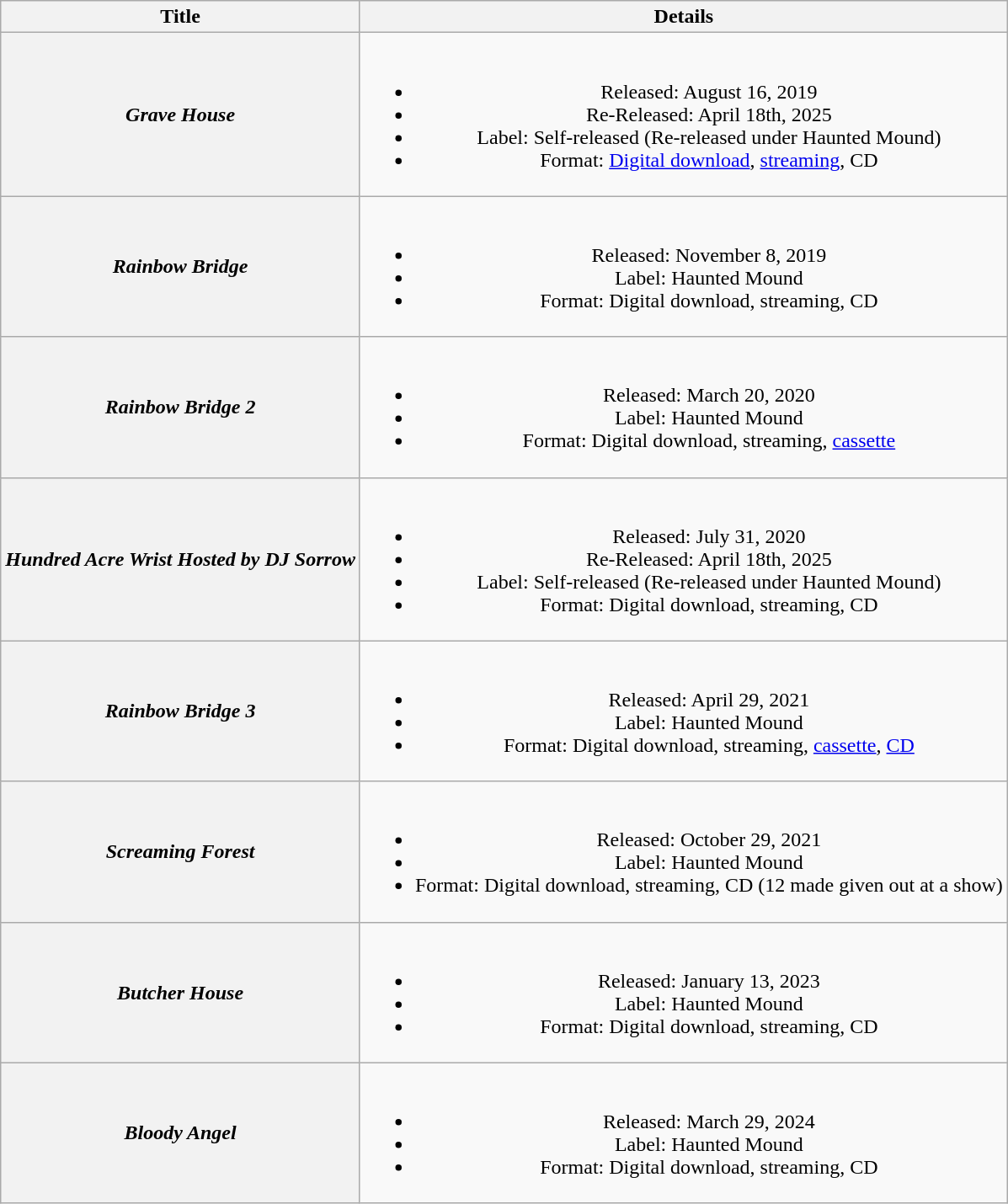<table class="wikitable plainrowheaders" style="text-align:center;">
<tr>
<th scope="col" rowspan="1">Title</th>
<th scope="col" rowspan="1">Details</th>
</tr>
<tr>
<th scope="row"><em>Grave House</em><br></th>
<td><br><ul><li>Released: August 16, 2019</li><li>Re-Released: April 18th, 2025</li><li>Label: Self-released (Re-released under Haunted Mound)</li><li>Format: <a href='#'>Digital download</a>, <a href='#'>streaming</a>, CD</li></ul></td>
</tr>
<tr>
<th scope="row"><em>Rainbow Bridge</em></th>
<td><br><ul><li>Released: November 8, 2019</li><li>Label: Haunted Mound</li><li>Format: Digital download, streaming, CD</li></ul></td>
</tr>
<tr>
<th scope="row"><em>Rainbow Bridge 2</em></th>
<td><br><ul><li>Released: March 20, 2020</li><li>Label: Haunted Mound</li><li>Format: Digital download, streaming, <a href='#'>cassette</a></li></ul></td>
</tr>
<tr>
<th scope="row"><em>Hundred Acre Wrist Hosted by DJ Sorrow</em><br></th>
<td><br><ul><li>Released: July 31, 2020</li><li>Re-Released: April 18th, 2025</li><li>Label: Self-released (Re-released under Haunted Mound)</li><li>Format: Digital download, streaming, CD</li></ul></td>
</tr>
<tr>
<th scope="row"><em>Rainbow Bridge 3</em></th>
<td><br><ul><li>Released: April 29, 2021</li><li>Label: Haunted Mound</li><li>Format: Digital download, streaming, <a href='#'>cassette</a>, <a href='#'>CD</a></li></ul></td>
</tr>
<tr>
<th scope="row"><em>Screaming Forest</em></th>
<td><br><ul><li>Released: October 29, 2021</li><li>Label: Haunted Mound</li><li>Format: Digital download, streaming, CD (12 made given out at a show)</li></ul></td>
</tr>
<tr>
<th scope="row"><em>Butcher House</em></th>
<td><br><ul><li>Released: January 13, 2023</li><li>Label: Haunted Mound</li><li>Format: Digital download, streaming, CD</li></ul></td>
</tr>
<tr>
<th scope="row"><em>Bloody Angel</em></th>
<td><br><ul><li>Released: March 29, 2024</li><li>Label: Haunted Mound</li><li>Format: Digital download, streaming, CD</li></ul></td>
</tr>
</table>
